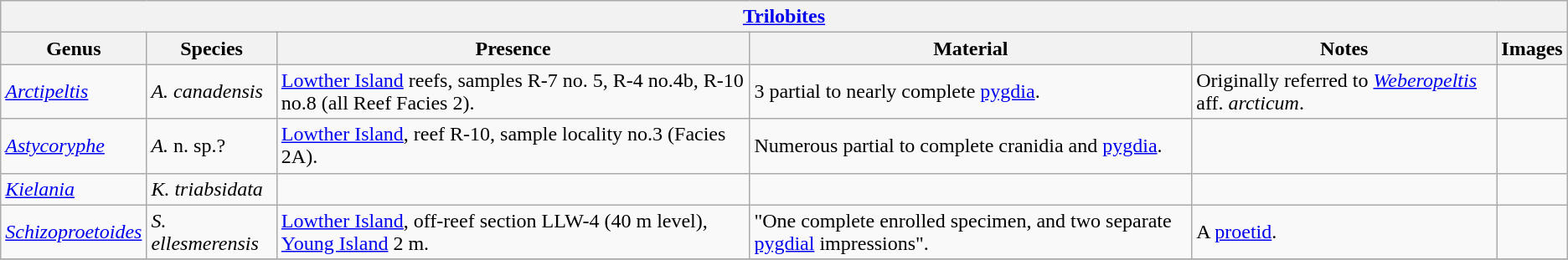<table class="wikitable" align="center">
<tr>
<th colspan="6" align="center"><strong><a href='#'>Trilobites</a></strong></th>
</tr>
<tr>
<th>Genus</th>
<th>Species</th>
<th>Presence</th>
<th><strong>Material</strong></th>
<th>Notes</th>
<th>Images</th>
</tr>
<tr>
<td><em><a href='#'>Arctipeltis</a></em></td>
<td><em>A. canadensis</em></td>
<td><a href='#'>Lowther Island</a> reefs, samples R-7 no. 5, R-4 no.4b, R-10 no.8 (all Reef Facies 2).</td>
<td>3 partial to nearly complete <a href='#'>pygdia</a>.</td>
<td>Originally referred to <em><a href='#'>Weberopeltis</a></em> aff. <em>arcticum</em>.</td>
<td></td>
</tr>
<tr>
<td><em><a href='#'>Astycoryphe</a></em></td>
<td><em>A.</em> n. sp.?</td>
<td><a href='#'>Lowther Island</a>, reef R-10, sample locality no.3 (Facies 2A).</td>
<td>Numerous partial to complete cranidia and <a href='#'>pygdia</a>.</td>
<td></td>
<td></td>
</tr>
<tr>
<td><em><a href='#'>Kielania</a></em></td>
<td><em>K. triabsidata</em></td>
<td></td>
<td></td>
<td></td>
<td></td>
</tr>
<tr>
<td><em><a href='#'>Schizoproetoides</a></em></td>
<td><em>S. ellesmerensis</em></td>
<td><a href='#'>Lowther Island</a>, off-reef section LLW-4 (40 m level), <a href='#'>Young Island</a> 2 m.</td>
<td>"One complete enrolled specimen, and two separate <a href='#'>pygdial</a> impressions".</td>
<td>A <a href='#'>proetid</a>.</td>
<td></td>
</tr>
<tr>
</tr>
</table>
